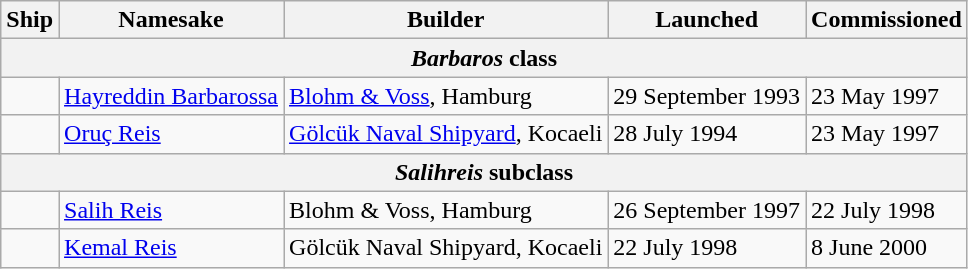<table class="wikitable" border="1">
<tr>
<th>Ship</th>
<th>Namesake</th>
<th>Builder</th>
<th>Launched</th>
<th>Commissioned</th>
</tr>
<tr>
<th colspan=5><em>Barbaros</em> class</th>
</tr>
<tr>
<td></td>
<td><a href='#'>Hayreddin Barbarossa</a></td>
<td><a href='#'>Blohm & Voss</a>, Hamburg</td>
<td>29 September 1993</td>
<td>23 May 1997</td>
</tr>
<tr>
<td></td>
<td><a href='#'>Oruç Reis</a></td>
<td><a href='#'>Gölcük Naval Shipyard</a>, Kocaeli</td>
<td>28 July 1994</td>
<td>23 May 1997</td>
</tr>
<tr>
<th colspan=5><em>Salihreis</em> subclass</th>
</tr>
<tr>
<td></td>
<td><a href='#'>Salih Reis</a></td>
<td>Blohm & Voss, Hamburg</td>
<td>26 September 1997</td>
<td>22 July 1998</td>
</tr>
<tr>
<td></td>
<td><a href='#'>Kemal Reis</a></td>
<td>Gölcük Naval Shipyard, Kocaeli</td>
<td>22 July 1998</td>
<td>8 June 2000</td>
</tr>
</table>
